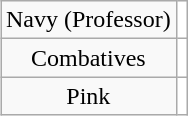<table class="wikitable" style="float:right; text-align:center;">
<tr>
<td>Navy (Professor)</td>
<td style="background:white;"></td>
</tr>
<tr>
<td>Combatives</td>
<td style="background:white;"></td>
</tr>
<tr>
<td>Pink</td>
<td style="background:white;"></td>
</tr>
</table>
